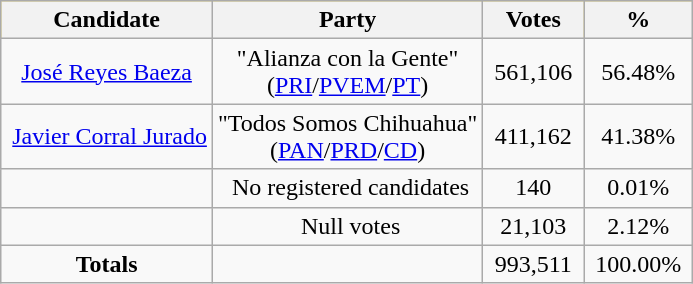<table class="wikitable">
<tr style="background:gold">
<th>Candidate</th>
<th>Party</th>
<th>Votes</th>
<th>%</th>
</tr>
<tr align=center>
<td><a href='#'>José Reyes Baeza</a></td>
<td>"Alianza con la Gente"<br>(<a href='#'>PRI</a>/<a href='#'>PVEM</a>/<a href='#'>PT</a>)</td>
<td> 561,106 </td>
<td> 56.48% </td>
</tr>
<tr align=center>
<td> <a href='#'>Javier Corral Jurado</a></td>
<td>"Todos Somos Chihuahua"<br>(<a href='#'>PAN</a>/<a href='#'>PRD</a>/<a href='#'>CD</a>)</td>
<td> 411,162 </td>
<td> 41.38% </td>
</tr>
<tr align=center>
<td></td>
<td> Nο registered candidates</td>
<td> 140 </td>
<td> 0.01% </td>
</tr>
<tr align=center>
<td></td>
<td> Null votes</td>
<td> 21,103 </td>
<td> 2.12% </td>
</tr>
<tr align=center>
<td><strong>Totals</strong></td>
<td> </td>
<td> 993,511 </td>
<td> 100.00% </td>
</tr>
</table>
